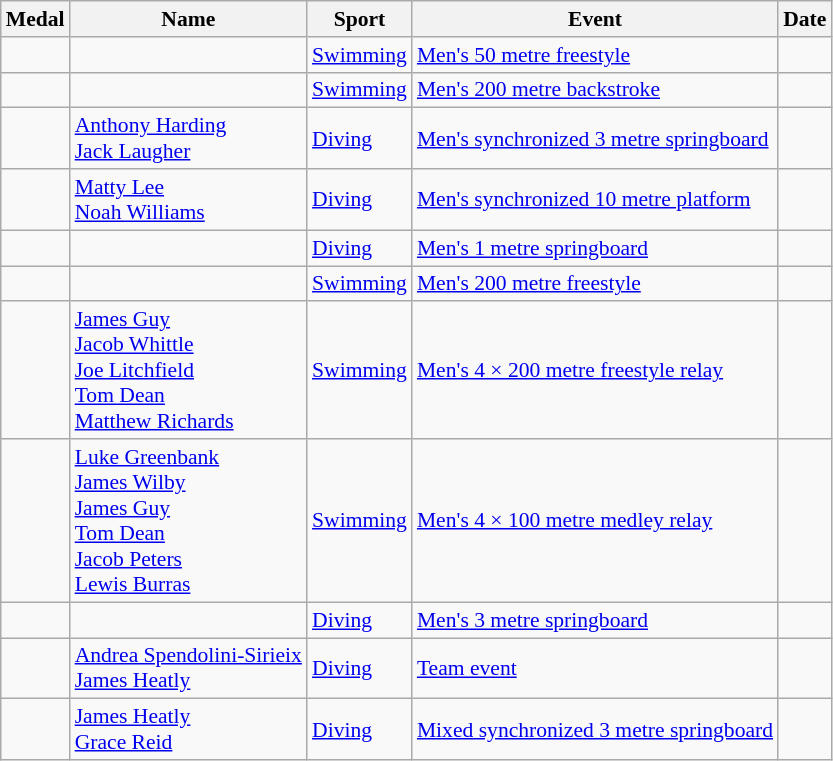<table class="wikitable sortable" style="font-size:90%">
<tr>
<th>Medal</th>
<th>Name</th>
<th>Sport</th>
<th>Event</th>
<th>Date</th>
</tr>
<tr>
<td></td>
<td></td>
<td><a href='#'>Swimming</a></td>
<td><a href='#'>Men's 50 metre freestyle</a></td>
<td></td>
</tr>
<tr>
<td></td>
<td></td>
<td><a href='#'>Swimming</a></td>
<td><a href='#'>Men's 200 metre backstroke</a></td>
<td></td>
</tr>
<tr>
<td></td>
<td><a href='#'>Anthony Harding</a><br><a href='#'>Jack Laugher</a></td>
<td><a href='#'>Diving</a></td>
<td><a href='#'>Men's synchronized 3 metre springboard</a></td>
<td></td>
</tr>
<tr>
<td></td>
<td><a href='#'>Matty Lee</a><br><a href='#'>Noah Williams</a></td>
<td><a href='#'>Diving</a></td>
<td><a href='#'>Men's synchronized 10 metre platform</a></td>
<td></td>
</tr>
<tr>
<td></td>
<td></td>
<td><a href='#'>Diving</a></td>
<td><a href='#'>Men's 1 metre springboard</a></td>
<td></td>
</tr>
<tr>
<td></td>
<td></td>
<td><a href='#'>Swimming</a></td>
<td><a href='#'>Men's 200 metre freestyle</a></td>
<td></td>
</tr>
<tr>
<td></td>
<td><a href='#'>James Guy</a><br><a href='#'>Jacob Whittle</a><br><a href='#'>Joe Litchfield</a><br><a href='#'>Tom Dean</a><br><a href='#'>Matthew Richards</a></td>
<td><a href='#'>Swimming</a></td>
<td><a href='#'>Men's 4 × 200 metre freestyle relay</a></td>
<td></td>
</tr>
<tr>
<td></td>
<td><a href='#'>Luke Greenbank</a><br><a href='#'>James Wilby</a><br><a href='#'>James Guy</a><br><a href='#'>Tom Dean</a><br><a href='#'>Jacob Peters</a><br><a href='#'>Lewis Burras</a></td>
<td><a href='#'>Swimming</a></td>
<td><a href='#'>Men's 4 × 100 metre medley relay</a></td>
<td></td>
</tr>
<tr>
<td></td>
<td></td>
<td><a href='#'>Diving</a></td>
<td><a href='#'>Men's 3 metre springboard</a></td>
<td></td>
</tr>
<tr>
<td></td>
<td><a href='#'>Andrea Spendolini-Sirieix</a><br><a href='#'>James Heatly</a></td>
<td><a href='#'>Diving</a></td>
<td><a href='#'>Team event</a></td>
<td></td>
</tr>
<tr>
<td></td>
<td><a href='#'>James Heatly</a><br><a href='#'>Grace Reid</a></td>
<td><a href='#'>Diving</a></td>
<td><a href='#'>Mixed synchronized 3 metre springboard</a></td>
<td></td>
</tr>
</table>
